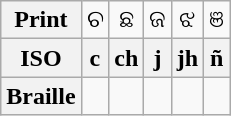<table class="wikitable Unicode" style="text-align:center;">
<tr>
<th>Print</th>
<td>ଚ</td>
<td>ଛ</td>
<td>ଜ</td>
<td>ଝ</td>
<td>ଞ</td>
</tr>
<tr>
<th>ISO</th>
<th>c</th>
<th>ch</th>
<th>j</th>
<th>jh</th>
<th>ñ</th>
</tr>
<tr>
<th>Braille</th>
<td></td>
<td></td>
<td></td>
<td></td>
<td></td>
</tr>
</table>
